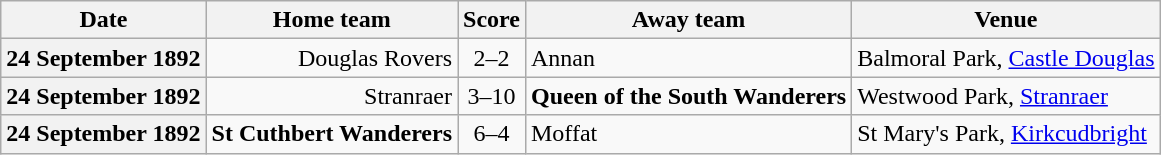<table class="wikitable football-result-list" style="max-width: 80em; text-align: center">
<tr>
<th scope="col">Date</th>
<th scope="col">Home team</th>
<th scope="col">Score</th>
<th scope="col">Away team</th>
<th scope="col">Venue</th>
</tr>
<tr>
<th scope="row">24 September 1892</th>
<td align=right>Douglas Rovers</td>
<td>2–2</td>
<td align=left>Annan</td>
<td align=left>Balmoral Park, <a href='#'>Castle Douglas</a></td>
</tr>
<tr>
<th scope="row">24 September 1892</th>
<td align=right>Stranraer</td>
<td>3–10</td>
<td align=left><strong>Queen of the South Wanderers</strong></td>
<td align=left>Westwood Park, <a href='#'>Stranraer</a></td>
</tr>
<tr>
<th scope="row">24 September 1892</th>
<td align=right><strong>St Cuthbert Wanderers</strong></td>
<td>6–4</td>
<td align=left>Moffat</td>
<td align=left>St Mary's Park, <a href='#'>Kirkcudbright</a></td>
</tr>
</table>
